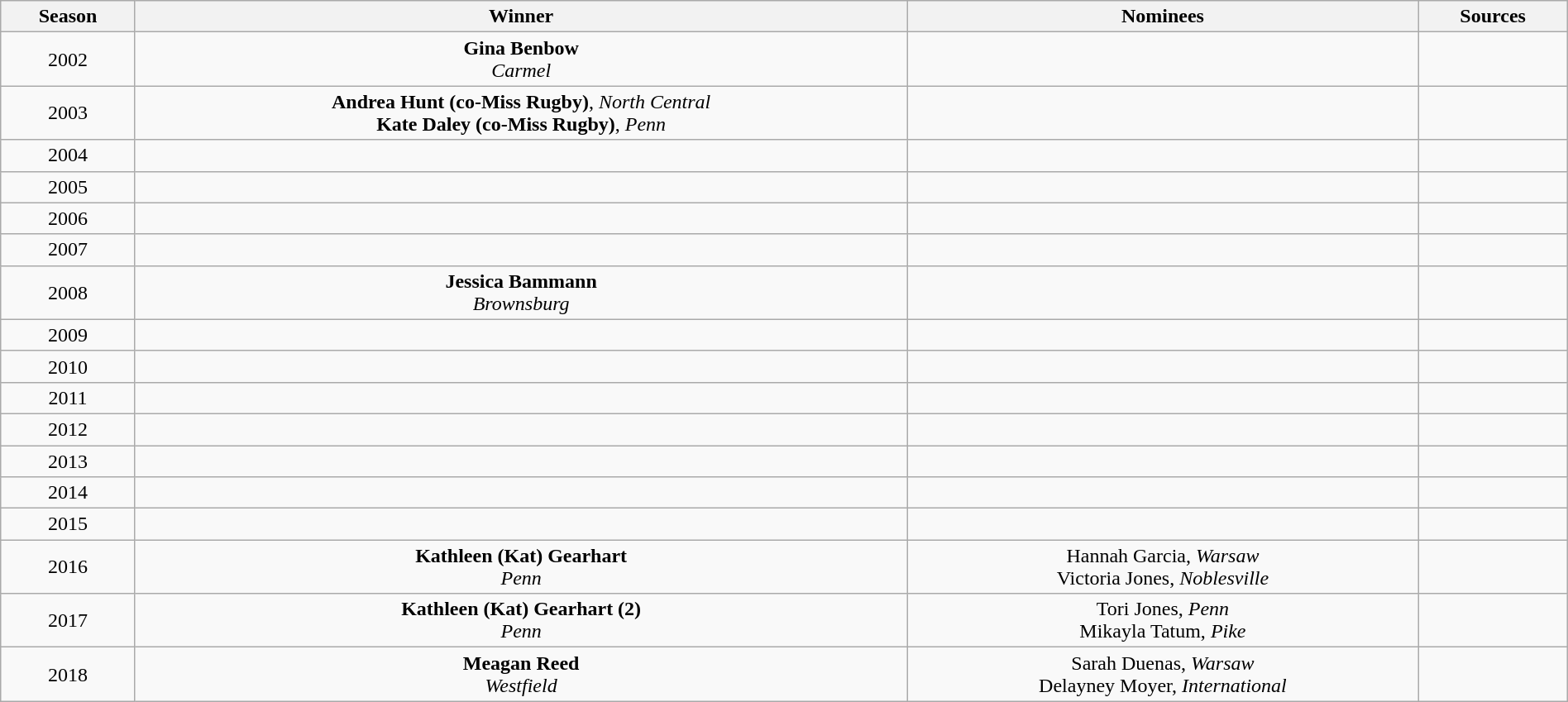<table class="wikitable" style="width:100%;">
<tr>
<th>Season</th>
<th>Winner</th>
<th>Nominees</th>
<th>Sources</th>
</tr>
<tr>
<td align=center>2002</td>
<td align=center><strong>Gina Benbow</strong><br><em>Carmel</em></td>
<td align=center></td>
<td align=center></td>
</tr>
<tr>
<td align=center>2003</td>
<td align=center><strong>Andrea Hunt (co-Miss Rugby)</strong>, <em>North Central</em><br><strong>Kate Daley (co-Miss Rugby)</strong>, <em>Penn</em></td>
<td align=center></td>
<td align=center></td>
</tr>
<tr>
<td align=center>2004</td>
<td align=center></td>
<td align=center></td>
<td align=center></td>
</tr>
<tr>
<td align=center>2005</td>
<td align=center></td>
<td align=center></td>
<td align=center></td>
</tr>
<tr>
<td align=center>2006</td>
<td align=center></td>
<td align=center></td>
<td align=center></td>
</tr>
<tr>
<td align=center>2007</td>
<td align=center></td>
<td align=center></td>
<td align=center></td>
</tr>
<tr>
<td align=center>2008</td>
<td align=center><strong>Jessica Bammann</strong><br><em>Brownsburg</em></td>
<td align=center></td>
<td align=center></td>
</tr>
<tr>
<td align=center>2009</td>
<td align=center></td>
<td align=center></td>
<td align=center></td>
</tr>
<tr>
<td align=center>2010</td>
<td align=center></td>
<td align=center></td>
<td align=center></td>
</tr>
<tr>
<td align=center>2011</td>
<td align=center></td>
<td align=center></td>
<td align=center></td>
</tr>
<tr>
<td align=center>2012</td>
<td align=center></td>
<td align=center></td>
<td align=center></td>
</tr>
<tr>
<td align=center>2013</td>
<td align=center></td>
<td align=center></td>
<td align=center></td>
</tr>
<tr>
<td align=center>2014</td>
<td align=center></td>
<td align=center></td>
<td align=center></td>
</tr>
<tr>
<td align=center>2015</td>
<td align=center></td>
<td align=center></td>
<td align=center></td>
</tr>
<tr>
<td align=center>2016</td>
<td align=center><strong>Kathleen (Kat) Gearhart</strong><br><em>Penn</em></td>
<td align=center>Hannah Garcia, <em>Warsaw</em><br>Victoria Jones, <em>Noblesville</em></td>
<td align=center></td>
</tr>
<tr>
<td align=center>2017</td>
<td align=center><strong>Kathleen (Kat) Gearhart (2)</strong><br><em>Penn</em></td>
<td align=center>Tori Jones, <em>Penn</em><br>Mikayla Tatum, <em>Pike</em></td>
<td align=center></td>
</tr>
<tr>
<td align=center>2018</td>
<td align=center><strong>Meagan Reed</strong><br><em>Westfield</em></td>
<td align=center>Sarah Duenas, <em>Warsaw</em><br>Delayney Moyer, <em>International</em></td>
<td align=center></td>
</tr>
</table>
